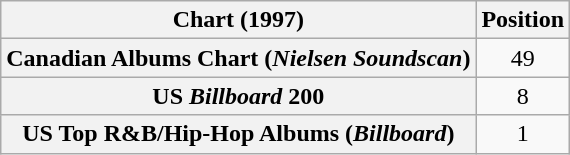<table class="wikitable sortable plainrowheaders">
<tr>
<th>Chart (1997)</th>
<th>Position</th>
</tr>
<tr>
<th scope="row">Canadian Albums Chart (<em>Nielsen Soundscan</em>)</th>
<td align=center>49</td>
</tr>
<tr>
<th scope="row">US <em>Billboard</em> 200</th>
<td align=center>8</td>
</tr>
<tr>
<th scope="row">US Top R&B/Hip-Hop Albums (<em>Billboard</em>)</th>
<td align=center>1</td>
</tr>
</table>
